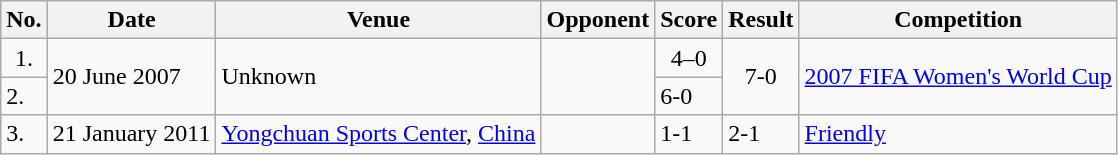<table class="wikitable">
<tr>
<th scope="col">No.</th>
<th scope="col">Date</th>
<th scope="col">Venue</th>
<th scope="col">Opponent</th>
<th scope="col">Score</th>
<th scope="col">Result</th>
<th scope="col">Competition</th>
</tr>
<tr>
<td align=center>1.</td>
<td rowspan="2">20 June 2007</td>
<td rowspan="2">Unknown</td>
<td rowspan="2"></td>
<td align=center>4–0</td>
<td rowspan="2" align="center">7-0</td>
<td rowspan="2"><a href='#'>2007 FIFA Women's World Cup</a></td>
</tr>
<tr>
<td>2.</td>
<td>6-0</td>
</tr>
<tr>
<td>3.</td>
<td>21 January 2011</td>
<td><a href='#'>Yongchuan Sports Center</a>, <a href='#'>China</a></td>
<td></td>
<td>1-1</td>
<td>2-1</td>
<td><a href='#'>Friendly</a></td>
</tr>
</table>
